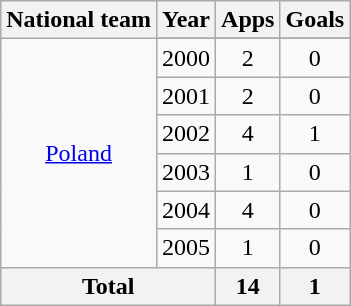<table class="wikitable" style="text-align: center;">
<tr>
<th>National team</th>
<th>Year</th>
<th>Apps</th>
<th>Goals</th>
</tr>
<tr>
<td rowspan="7"><a href='#'>Poland</a></td>
</tr>
<tr>
<td>2000</td>
<td>2</td>
<td>0</td>
</tr>
<tr>
<td>2001</td>
<td>2</td>
<td>0</td>
</tr>
<tr>
<td>2002</td>
<td>4</td>
<td>1</td>
</tr>
<tr>
<td>2003</td>
<td>1</td>
<td>0</td>
</tr>
<tr>
<td>2004</td>
<td>4</td>
<td>0</td>
</tr>
<tr>
<td>2005</td>
<td>1</td>
<td>0</td>
</tr>
<tr>
<th colspan="2">Total</th>
<th>14</th>
<th>1</th>
</tr>
</table>
